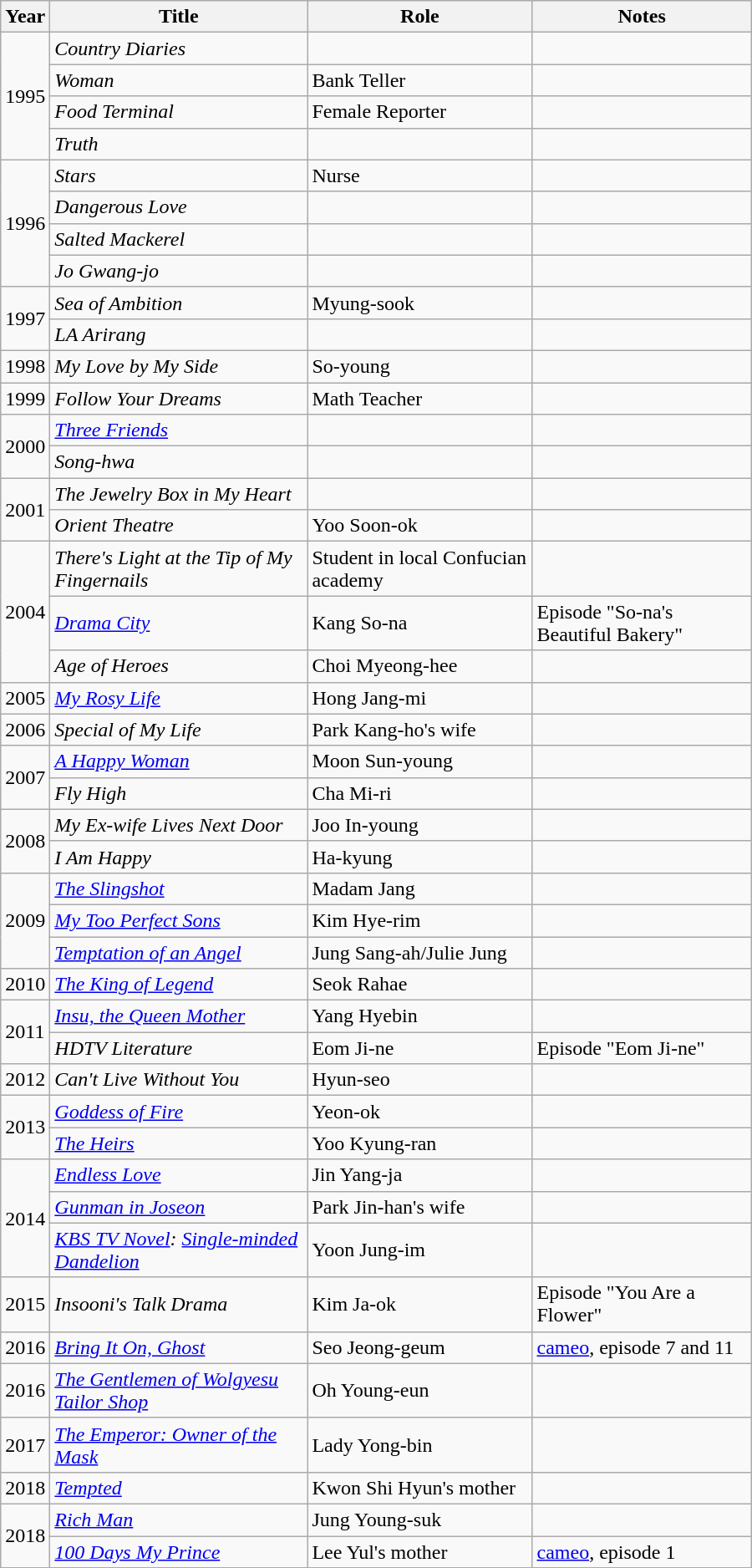<table class="wikitable" style="width:600px">
<tr>
<th width=10>Year</th>
<th>Title</th>
<th>Role</th>
<th>Notes</th>
</tr>
<tr>
<td rowspan=4>1995</td>
<td><em>Country Diaries</em></td>
<td></td>
<td></td>
</tr>
<tr>
<td><em>Woman</em></td>
<td>Bank Teller</td>
<td></td>
</tr>
<tr>
<td><em>Food Terminal</em></td>
<td>Female Reporter</td>
<td></td>
</tr>
<tr>
<td><em>Truth</em></td>
<td></td>
<td></td>
</tr>
<tr>
<td rowspan=4>1996</td>
<td><em>Stars</em></td>
<td>Nurse</td>
<td></td>
</tr>
<tr>
<td><em>Dangerous Love</em></td>
<td></td>
<td></td>
</tr>
<tr>
<td><em>Salted Mackerel</em></td>
<td></td>
<td></td>
</tr>
<tr>
<td><em>Jo Gwang-jo</em></td>
<td></td>
<td></td>
</tr>
<tr>
<td rowspan=2>1997</td>
<td><em>Sea of Ambition</em></td>
<td>Myung-sook</td>
<td></td>
</tr>
<tr>
<td><em>LA Arirang</em></td>
<td></td>
<td></td>
</tr>
<tr>
<td>1998</td>
<td><em>My Love by My Side</em></td>
<td>So-young</td>
<td></td>
</tr>
<tr>
<td>1999</td>
<td><em>Follow Your Dreams</em></td>
<td>Math Teacher</td>
<td></td>
</tr>
<tr>
<td rowspan=2>2000</td>
<td><em><a href='#'>Three Friends</a></em></td>
<td></td>
<td></td>
</tr>
<tr>
<td><em>Song-hwa</em></td>
<td></td>
<td></td>
</tr>
<tr>
<td rowspan=2>2001</td>
<td><em>The Jewelry Box in My Heart</em></td>
<td></td>
<td></td>
</tr>
<tr>
<td><em>Orient Theatre</em></td>
<td>Yoo Soon-ok</td>
<td></td>
</tr>
<tr>
<td rowspan=3>2004</td>
<td><em>There's Light at the Tip of My Fingernails</em></td>
<td>Student in local Confucian academy</td>
<td></td>
</tr>
<tr>
<td><em><a href='#'>Drama City</a></em></td>
<td>Kang So-na</td>
<td>Episode "So-na's Beautiful Bakery"</td>
</tr>
<tr>
<td><em>Age of Heroes</em></td>
<td>Choi Myeong-hee</td>
<td></td>
</tr>
<tr>
<td>2005</td>
<td><em><a href='#'>My Rosy Life</a></em></td>
<td>Hong Jang-mi</td>
<td></td>
</tr>
<tr>
<td>2006</td>
<td><em>Special of My Life</em></td>
<td>Park Kang-ho's wife</td>
<td></td>
</tr>
<tr>
<td rowspan=2>2007</td>
<td><em><a href='#'>A Happy Woman</a></em></td>
<td>Moon Sun-young</td>
<td></td>
</tr>
<tr>
<td><em>Fly High</em></td>
<td>Cha Mi-ri</td>
<td></td>
</tr>
<tr>
<td rowspan=2>2008</td>
<td><em>My Ex-wife Lives Next Door</em></td>
<td>Joo In-young</td>
<td></td>
</tr>
<tr>
<td><em>I Am Happy</em></td>
<td>Ha-kyung</td>
<td></td>
</tr>
<tr>
<td rowspan=3>2009</td>
<td><em><a href='#'>The Slingshot</a></em></td>
<td>Madam Jang</td>
<td></td>
</tr>
<tr>
<td><em><a href='#'>My Too Perfect Sons</a></em></td>
<td>Kim Hye-rim</td>
<td></td>
</tr>
<tr>
<td><em><a href='#'>Temptation of an Angel</a></em></td>
<td>Jung Sang-ah/Julie Jung</td>
<td></td>
</tr>
<tr>
<td>2010</td>
<td><em><a href='#'>The King of Legend</a></em></td>
<td>Seok Rahae</td>
<td></td>
</tr>
<tr>
<td rowspan=2>2011</td>
<td><em><a href='#'>Insu, the Queen Mother</a></em></td>
<td>Yang Hyebin </td>
<td></td>
</tr>
<tr>
<td><em>HDTV Literature</em></td>
<td>Eom Ji-ne</td>
<td>Episode "Eom Ji-ne"</td>
</tr>
<tr>
<td>2012</td>
<td><em>Can't Live Without You</em></td>
<td>Hyun-seo</td>
<td></td>
</tr>
<tr>
<td rowspan=2>2013</td>
<td><em><a href='#'>Goddess of Fire</a></em></td>
<td>Yeon-ok</td>
<td></td>
</tr>
<tr>
<td><em><a href='#'>The Heirs</a></em></td>
<td>Yoo Kyung-ran</td>
<td></td>
</tr>
<tr>
<td rowspan=3>2014</td>
<td><em><a href='#'>Endless Love</a></em></td>
<td>Jin Yang-ja</td>
<td></td>
</tr>
<tr>
<td><em><a href='#'>Gunman in Joseon</a></em></td>
<td>Park Jin-han's wife</td>
<td></td>
</tr>
<tr>
<td><em><a href='#'>KBS TV Novel</a>: <a href='#'>Single-minded Dandelion</a></em></td>
<td>Yoon Jung-im</td>
<td></td>
</tr>
<tr>
<td>2015</td>
<td><em>Insooni's Talk Drama</em></td>
<td>Kim Ja-ok</td>
<td>Episode "You Are a Flower"</td>
</tr>
<tr>
<td>2016</td>
<td><em><a href='#'>Bring It On, Ghost</a></em></td>
<td>Seo Jeong-geum</td>
<td><a href='#'>cameo</a>, episode 7 and 11</td>
</tr>
<tr>
<td>2016</td>
<td><em><a href='#'>The Gentlemen of Wolgyesu Tailor Shop</a> </em></td>
<td>Oh Young-eun</td>
<td></td>
</tr>
<tr>
<td>2017</td>
<td><em><a href='#'>The Emperor: Owner of the Mask</a></em></td>
<td>Lady Yong-bin</td>
<td></td>
</tr>
<tr>
<td>2018</td>
<td><em><a href='#'>Tempted</a></em></td>
<td>Kwon Shi Hyun's mother</td>
<td></td>
</tr>
<tr>
<td rowspan=2>2018</td>
<td><em><a href='#'>Rich Man</a></em></td>
<td>Jung Young-suk</td>
<td></td>
</tr>
<tr>
<td><em><a href='#'>100 Days My Prince</a></em></td>
<td>Lee Yul's mother</td>
<td><a href='#'>cameo</a>, episode 1</td>
</tr>
</table>
